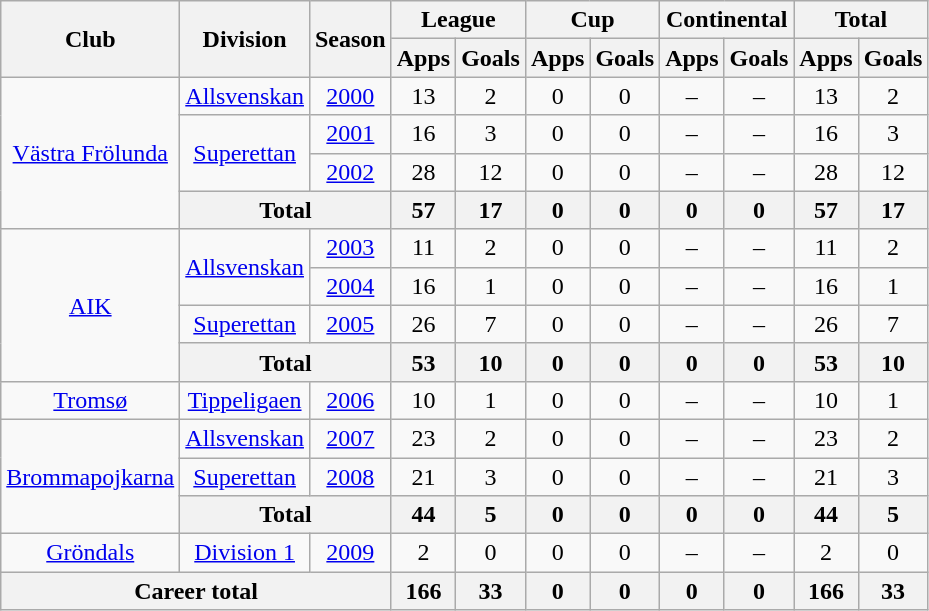<table class="wikitable" style="text-align: center;">
<tr>
<th rowspan="2">Club</th>
<th rowspan="2">Division</th>
<th rowspan="2">Season</th>
<th colspan="2">League</th>
<th colspan="2">Cup</th>
<th colspan="2">Continental</th>
<th colspan="2">Total</th>
</tr>
<tr>
<th>Apps</th>
<th>Goals</th>
<th>Apps</th>
<th>Goals</th>
<th>Apps</th>
<th>Goals</th>
<th>Apps</th>
<th>Goals</th>
</tr>
<tr>
<td rowspan="4"><a href='#'>Västra Frölunda</a></td>
<td rowspan="1"><a href='#'>Allsvenskan</a></td>
<td><a href='#'>2000</a></td>
<td>13</td>
<td>2</td>
<td>0</td>
<td>0</td>
<td>–</td>
<td>–</td>
<td>13</td>
<td>2</td>
</tr>
<tr>
<td rowspan="2"><a href='#'>Superettan</a></td>
<td><a href='#'>2001</a></td>
<td>16</td>
<td>3</td>
<td>0</td>
<td>0</td>
<td>–</td>
<td>–</td>
<td>16</td>
<td>3</td>
</tr>
<tr>
<td><a href='#'>2002</a></td>
<td>28</td>
<td>12</td>
<td>0</td>
<td>0</td>
<td>–</td>
<td>–</td>
<td>28</td>
<td>12</td>
</tr>
<tr>
<th colspan=2>Total</th>
<th>57</th>
<th>17</th>
<th>0</th>
<th>0</th>
<th>0</th>
<th>0</th>
<th>57</th>
<th>17</th>
</tr>
<tr>
<td rowspan="4"><a href='#'>AIK</a></td>
<td rowspan="2"><a href='#'>Allsvenskan</a></td>
<td><a href='#'>2003</a></td>
<td>11</td>
<td>2</td>
<td>0</td>
<td>0</td>
<td>–</td>
<td>–</td>
<td>11</td>
<td>2</td>
</tr>
<tr>
<td><a href='#'>2004</a></td>
<td>16</td>
<td>1</td>
<td>0</td>
<td>0</td>
<td>–</td>
<td>–</td>
<td>16</td>
<td>1</td>
</tr>
<tr>
<td rowspan="1"><a href='#'>Superettan</a></td>
<td><a href='#'>2005</a></td>
<td>26</td>
<td>7</td>
<td>0</td>
<td>0</td>
<td>–</td>
<td>–</td>
<td>26</td>
<td>7</td>
</tr>
<tr>
<th colspan=2>Total</th>
<th>53</th>
<th>10</th>
<th>0</th>
<th>0</th>
<th>0</th>
<th>0</th>
<th>53</th>
<th>10</th>
</tr>
<tr>
<td rowspan="1"><a href='#'>Tromsø</a></td>
<td rowspan="1"><a href='#'>Tippeligaen</a></td>
<td><a href='#'>2006</a></td>
<td>10</td>
<td>1</td>
<td>0</td>
<td>0</td>
<td>–</td>
<td>–</td>
<td>10</td>
<td>1</td>
</tr>
<tr>
<td rowspan="3"><a href='#'>Brommapojkarna</a></td>
<td rowspan="1"><a href='#'>Allsvenskan</a></td>
<td><a href='#'>2007</a></td>
<td>23</td>
<td>2</td>
<td>0</td>
<td>0</td>
<td>–</td>
<td>–</td>
<td>23</td>
<td>2</td>
</tr>
<tr>
<td rowspan="1"><a href='#'>Superettan</a></td>
<td><a href='#'>2008</a></td>
<td>21</td>
<td>3</td>
<td>0</td>
<td>0</td>
<td>–</td>
<td>–</td>
<td>21</td>
<td>3</td>
</tr>
<tr>
<th colspan=2>Total</th>
<th>44</th>
<th>5</th>
<th>0</th>
<th>0</th>
<th>0</th>
<th>0</th>
<th>44</th>
<th>5</th>
</tr>
<tr>
<td rowspan="1"><a href='#'>Gröndals</a></td>
<td rowspan="1"><a href='#'>Division 1</a></td>
<td><a href='#'>2009</a></td>
<td>2</td>
<td>0</td>
<td>0</td>
<td>0</td>
<td>–</td>
<td>–</td>
<td>2</td>
<td>0</td>
</tr>
<tr>
<th colspan=3>Career total</th>
<th>166</th>
<th>33</th>
<th>0</th>
<th>0</th>
<th>0</th>
<th>0</th>
<th>166</th>
<th>33</th>
</tr>
</table>
